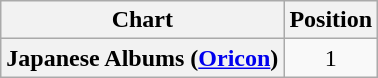<table class="wikitable plainrowheaders">
<tr>
<th>Chart</th>
<th>Position</th>
</tr>
<tr>
<th scope="row">Japanese Albums (<a href='#'>Oricon</a>)</th>
<td style="text-align:center;">1</td>
</tr>
</table>
